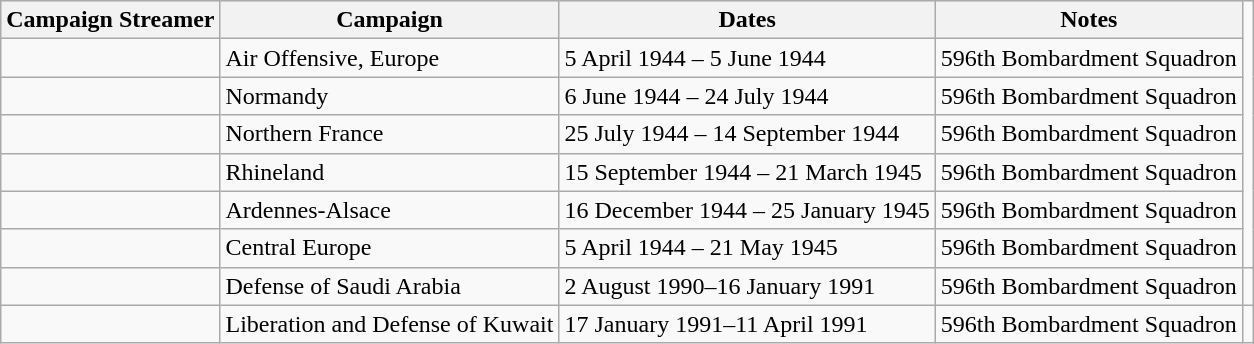<table class="wikitable">
<tr style="background:#efefef;">
<th>Campaign Streamer</th>
<th>Campaign</th>
<th>Dates</th>
<th>Notes</th>
</tr>
<tr>
<td></td>
<td>Air Offensive, Europe</td>
<td>5 April 1944 – 5 June 1944</td>
<td>596th Bombardment Squadron</td>
</tr>
<tr>
<td></td>
<td>Normandy</td>
<td>6 June 1944 – 24 July 1944</td>
<td>596th Bombardment Squadron</td>
</tr>
<tr>
<td></td>
<td>Northern France</td>
<td>25 July 1944 – 14 September 1944</td>
<td>596th Bombardment Squadron</td>
</tr>
<tr>
<td></td>
<td>Rhineland</td>
<td>15 September 1944 – 21 March 1945</td>
<td>596th Bombardment Squadron</td>
</tr>
<tr>
<td></td>
<td>Ardennes-Alsace</td>
<td>16 December 1944 – 25 January 1945</td>
<td>596th Bombardment Squadron</td>
</tr>
<tr>
<td></td>
<td>Central Europe</td>
<td>5 April 1944 – 21 May 1945</td>
<td>596th Bombardment Squadron</td>
</tr>
<tr>
<td></td>
<td>Defense of Saudi Arabia</td>
<td>2 August 1990–16 January 1991</td>
<td>596th Bombardment Squadron</td>
<td></td>
</tr>
<tr>
<td></td>
<td>Liberation and Defense of Kuwait</td>
<td>17 January 1991–11 April 1991</td>
<td>596th Bombardment Squadron</td>
</tr>
</table>
